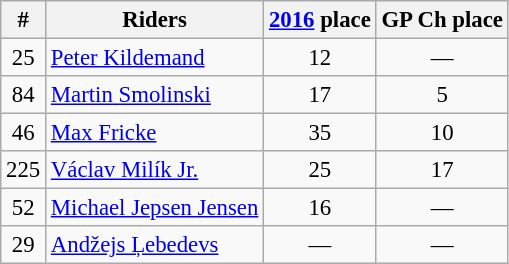<table class="wikitable" style="text-align: center; font-size: 95%">
<tr>
<th>#</th>
<th>Riders</th>
<th><a href='#'>2016</a> place</th>
<th>GP Ch place</th>
</tr>
<tr>
<td>25</td>
<td align=left> <a href='#'>Peter Kildemand</a></td>
<td>12</td>
<td>—</td>
</tr>
<tr>
<td>84</td>
<td align=left> <a href='#'>Martin Smolinski</a></td>
<td>17</td>
<td>5</td>
</tr>
<tr>
<td>46</td>
<td align=left> <a href='#'>Max Fricke</a></td>
<td>35</td>
<td>10</td>
</tr>
<tr>
<td>225</td>
<td align=left> <a href='#'>Václav Milík Jr.</a></td>
<td>25</td>
<td>17</td>
</tr>
<tr>
<td>52</td>
<td align=left> <a href='#'>Michael Jepsen Jensen</a></td>
<td>16</td>
<td>—</td>
</tr>
<tr>
<td>29</td>
<td align=left> <a href='#'>Andžejs Ļebedevs</a></td>
<td>—</td>
<td>—</td>
</tr>
</table>
